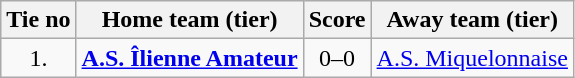<table class="wikitable" style="text-align: center">
<tr>
<th>Tie no</th>
<th>Home team (tier)</th>
<th>Score</th>
<th>Away team (tier)</th>
</tr>
<tr>
<td>1.</td>
<td> <strong><a href='#'>A.S. Îlienne Amateur</a></strong></td>
<td>0–0 </td>
<td><a href='#'>A.S. Miquelonnaise</a> </td>
</tr>
</table>
